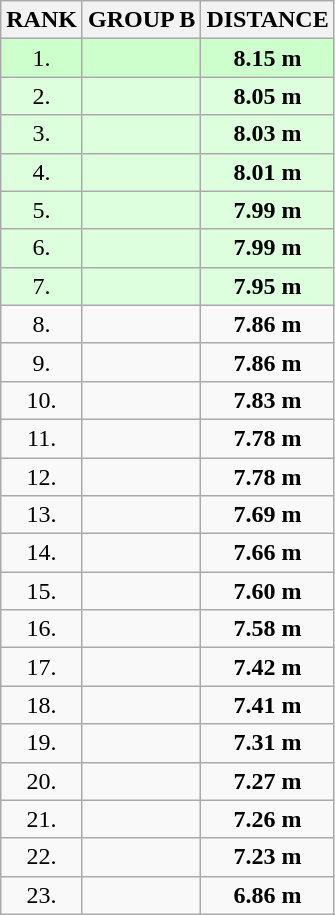<table class="wikitable">
<tr>
<th>RANK</th>
<th>GROUP B</th>
<th>DISTANCE</th>
</tr>
<tr style="background:#ccffcc;">
<td align="center">1.</td>
<td></td>
<td align="center"><strong>8.15 m</strong></td>
</tr>
<tr style="background:#ddffdd;">
<td align="center">2.</td>
<td></td>
<td align="center"><strong>8.05 m</strong></td>
</tr>
<tr style="background:#ddffdd;">
<td align="center">3.</td>
<td></td>
<td align="center"><strong>8.03 m</strong></td>
</tr>
<tr style="background:#ddffdd;">
<td align="center">4.</td>
<td></td>
<td align="center"><strong>8.01 m</strong></td>
</tr>
<tr style="background:#ddffdd;">
<td align="center">5.</td>
<td></td>
<td align="center"><strong>7.99 m</strong></td>
</tr>
<tr style="background:#ddffdd;">
<td align="center">6.</td>
<td></td>
<td align="center"><strong>7.99 m</strong></td>
</tr>
<tr style="background:#ddffdd;">
<td align="center">7.</td>
<td></td>
<td align="center"><strong>7.95 m</strong></td>
</tr>
<tr>
<td align="center">8.</td>
<td></td>
<td align="center"><strong>7.86 m</strong></td>
</tr>
<tr>
<td align="center">9.</td>
<td></td>
<td align="center"><strong>7.86 m</strong></td>
</tr>
<tr>
<td align="center">10.</td>
<td></td>
<td align="center"><strong>7.83 m</strong></td>
</tr>
<tr>
<td align="center">11.</td>
<td></td>
<td align="center"><strong>7.78 m</strong></td>
</tr>
<tr>
<td align="center">12.</td>
<td></td>
<td align="center"><strong>7.78 m</strong></td>
</tr>
<tr>
<td align="center">13.</td>
<td></td>
<td align="center"><strong>7.69 m</strong></td>
</tr>
<tr>
<td align="center">14.</td>
<td></td>
<td align="center"><strong>7.66 m</strong></td>
</tr>
<tr>
<td align="center">15.</td>
<td></td>
<td align="center"><strong>7.60 m</strong></td>
</tr>
<tr>
<td align="center">16.</td>
<td></td>
<td align="center"><strong>7.58 m</strong></td>
</tr>
<tr>
<td align="center">17.</td>
<td></td>
<td align="center"><strong>7.42 m</strong></td>
</tr>
<tr>
<td align="center">18.</td>
<td></td>
<td align="center"><strong>7.41 m</strong></td>
</tr>
<tr>
<td align="center">19.</td>
<td></td>
<td align="center"><strong>7.31 m</strong></td>
</tr>
<tr>
<td align="center">20.</td>
<td></td>
<td align="center"><strong>7.27 m</strong></td>
</tr>
<tr>
<td align="center">21.</td>
<td></td>
<td align="center"><strong>7.26 m</strong></td>
</tr>
<tr>
<td align="center">22.</td>
<td></td>
<td align="center"><strong>7.23 m</strong></td>
</tr>
<tr>
<td align="center">23.</td>
<td></td>
<td align="center"><strong>6.86 m</strong></td>
</tr>
</table>
